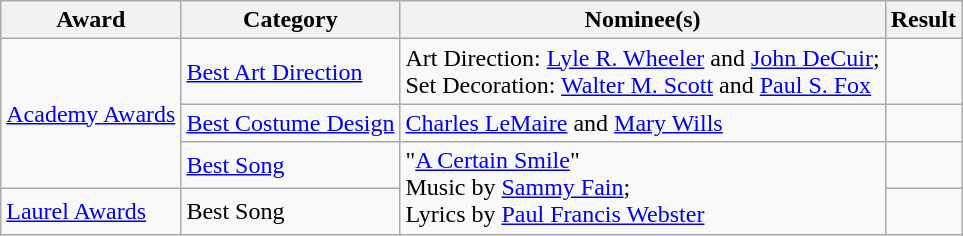<table class="wikitable plainrowheaders">
<tr>
<th>Award</th>
<th>Category</th>
<th>Nominee(s)</th>
<th>Result</th>
</tr>
<tr>
<td rowspan="3"><a href='#'>Academy Awards</a></td>
<td><a href='#'>Best Art Direction</a></td>
<td>Art Direction: <a href='#'>Lyle R. Wheeler</a> and <a href='#'>John DeCuir</a>; <br> Set Decoration: <a href='#'>Walter M. Scott</a> and <a href='#'>Paul S. Fox</a></td>
<td></td>
</tr>
<tr>
<td><a href='#'>Best Costume Design</a></td>
<td><a href='#'>Charles LeMaire</a> and <a href='#'>Mary Wills</a></td>
<td></td>
</tr>
<tr>
<td><a href='#'>Best Song</a></td>
<td rowspan="2">"<a href='#'>A Certain Smile</a>" <br> Music by <a href='#'>Sammy Fain</a>; <br> Lyrics by <a href='#'>Paul Francis Webster</a></td>
<td></td>
</tr>
<tr>
<td><a href='#'>Laurel Awards</a></td>
<td>Best Song</td>
<td></td>
</tr>
</table>
